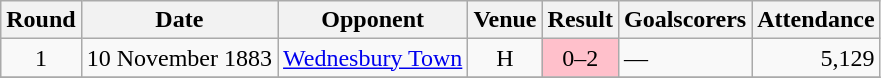<table class="wikitable">
<tr>
<th>Round</th>
<th>Date</th>
<th>Opponent</th>
<th>Venue</th>
<th>Result</th>
<th>Goalscorers</th>
<th>Attendance</th>
</tr>
<tr>
<td align="center">1</td>
<td align="right">10 November 1883</td>
<td><a href='#'>Wednesbury Town</a></td>
<td align="center">H</td>
<td align="center" bgcolor="Pink">0–2</td>
<td>—</td>
<td align="right">5,129</td>
</tr>
<tr>
</tr>
</table>
